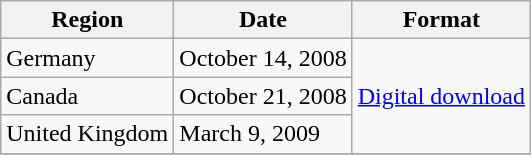<table class=wikitable>
<tr>
<th>Region</th>
<th>Date</th>
<th>Format</th>
</tr>
<tr>
<td>Germany</td>
<td>October 14, 2008</td>
<td rowspan="3"><a href='#'>Digital download</a></td>
</tr>
<tr>
<td>Canada</td>
<td>October 21, 2008</td>
</tr>
<tr>
<td>United Kingdom</td>
<td>March 9, 2009</td>
</tr>
<tr>
</tr>
</table>
